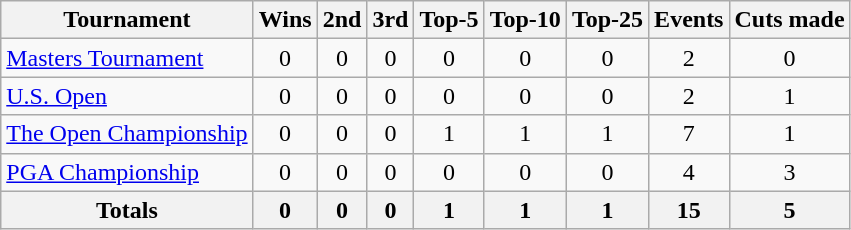<table class=wikitable style=text-align:center>
<tr>
<th>Tournament</th>
<th>Wins</th>
<th>2nd</th>
<th>3rd</th>
<th>Top-5</th>
<th>Top-10</th>
<th>Top-25</th>
<th>Events</th>
<th>Cuts made</th>
</tr>
<tr>
<td align=left><a href='#'>Masters Tournament</a></td>
<td>0</td>
<td>0</td>
<td>0</td>
<td>0</td>
<td>0</td>
<td>0</td>
<td>2</td>
<td>0</td>
</tr>
<tr>
<td align=left><a href='#'>U.S. Open</a></td>
<td>0</td>
<td>0</td>
<td>0</td>
<td>0</td>
<td>0</td>
<td>0</td>
<td>2</td>
<td>1</td>
</tr>
<tr>
<td align=left><a href='#'>The Open Championship</a></td>
<td>0</td>
<td>0</td>
<td>0</td>
<td>1</td>
<td>1</td>
<td>1</td>
<td>7</td>
<td>1</td>
</tr>
<tr>
<td align=left><a href='#'>PGA Championship</a></td>
<td>0</td>
<td>0</td>
<td>0</td>
<td>0</td>
<td>0</td>
<td>0</td>
<td>4</td>
<td>3</td>
</tr>
<tr>
<th>Totals</th>
<th>0</th>
<th>0</th>
<th>0</th>
<th>1</th>
<th>1</th>
<th>1</th>
<th>15</th>
<th>5</th>
</tr>
</table>
